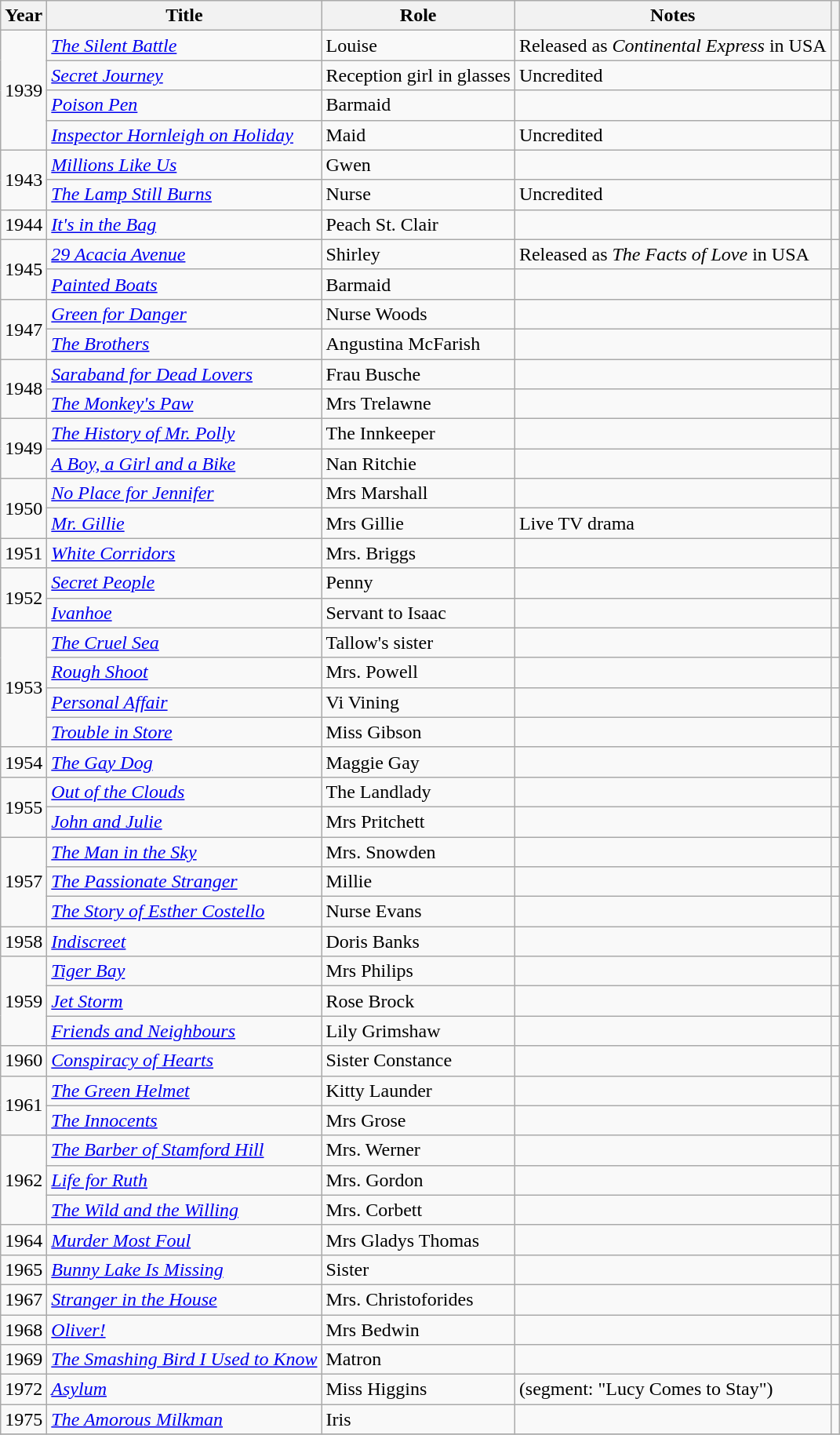<table class="wikitable sortable">
<tr>
<th>Year</th>
<th>Title</th>
<th>Role</th>
<th>Notes</th>
<th></th>
</tr>
<tr>
<td rowspan="4">1939</td>
<td><em><a href='#'>The Silent Battle</a></em></td>
<td>Louise</td>
<td>Released as <em>Continental Express</em> in USA</td>
<td></td>
</tr>
<tr>
<td><em><a href='#'>Secret Journey</a></em></td>
<td>Reception girl in glasses</td>
<td>Uncredited</td>
<td></td>
</tr>
<tr>
<td><em><a href='#'>Poison Pen</a></em></td>
<td>Barmaid</td>
<td></td>
<td></td>
</tr>
<tr>
<td><em><a href='#'>Inspector Hornleigh on Holiday</a></em></td>
<td>Maid</td>
<td>Uncredited</td>
<td></td>
</tr>
<tr>
<td rowspan="2">1943</td>
<td><em><a href='#'>Millions Like Us</a></em></td>
<td>Gwen</td>
<td></td>
<td></td>
</tr>
<tr>
<td><em><a href='#'>The Lamp Still Burns</a></em></td>
<td>Nurse</td>
<td>Uncredited</td>
<td></td>
</tr>
<tr>
<td>1944</td>
<td><em><a href='#'>It's in the Bag</a></em></td>
<td>Peach St. Clair</td>
<td></td>
<td></td>
</tr>
<tr>
<td rowspan="2">1945</td>
<td><em><a href='#'>29 Acacia Avenue</a></em></td>
<td>Shirley</td>
<td>Released as <em>The Facts of Love</em> in USA</td>
<td></td>
</tr>
<tr>
<td><em><a href='#'>Painted Boats</a></em></td>
<td>Barmaid</td>
<td></td>
<td></td>
</tr>
<tr>
<td rowspan="2">1947</td>
<td><em><a href='#'>Green for Danger</a></em></td>
<td>Nurse Woods</td>
<td></td>
<td></td>
</tr>
<tr>
<td><em><a href='#'>The Brothers</a></em></td>
<td>Angustina McFarish</td>
<td></td>
<td></td>
</tr>
<tr>
<td rowspan="2">1948</td>
<td><em><a href='#'>Saraband for Dead Lovers</a></em></td>
<td>Frau Busche</td>
<td></td>
<td></td>
</tr>
<tr>
<td><em><a href='#'>The Monkey's Paw</a></em></td>
<td>Mrs Trelawne</td>
<td></td>
<td></td>
</tr>
<tr>
<td rowspan="2">1949</td>
<td><em><a href='#'>The History of Mr. Polly</a></em></td>
<td>The Innkeeper</td>
<td></td>
<td></td>
</tr>
<tr>
<td><em><a href='#'>A Boy, a Girl and a Bike</a></em></td>
<td>Nan Ritchie</td>
<td></td>
<td></td>
</tr>
<tr>
<td rowspan="2">1950</td>
<td><em><a href='#'>No Place for Jennifer</a></em></td>
<td>Mrs Marshall</td>
<td></td>
<td></td>
</tr>
<tr>
<td><em><a href='#'>Mr. Gillie</a></em></td>
<td>Mrs Gillie</td>
<td>Live TV drama</td>
<td></td>
</tr>
<tr>
<td>1951</td>
<td><em><a href='#'>White Corridors</a></em></td>
<td>Mrs. Briggs</td>
<td></td>
<td></td>
</tr>
<tr>
<td rowspan="2">1952</td>
<td><em><a href='#'>Secret People</a></em></td>
<td>Penny</td>
<td></td>
<td></td>
</tr>
<tr>
<td><em><a href='#'>Ivanhoe</a></em></td>
<td>Servant to Isaac</td>
<td></td>
<td></td>
</tr>
<tr>
<td rowspan="4">1953</td>
<td><em><a href='#'>The Cruel Sea</a></em></td>
<td>Tallow's sister</td>
<td></td>
<td></td>
</tr>
<tr>
<td><em><a href='#'>Rough Shoot</a></em></td>
<td>Mrs. Powell</td>
<td></td>
<td></td>
</tr>
<tr>
<td><em><a href='#'>Personal Affair</a></em></td>
<td>Vi Vining</td>
<td></td>
<td></td>
</tr>
<tr>
<td><em><a href='#'>Trouble in Store</a></em></td>
<td>Miss Gibson</td>
<td></td>
<td></td>
</tr>
<tr>
<td>1954</td>
<td><em><a href='#'>The Gay Dog</a></em></td>
<td>Maggie Gay</td>
<td></td>
<td></td>
</tr>
<tr>
<td rowspan="2">1955</td>
<td><em><a href='#'>Out of the Clouds</a></em></td>
<td>The Landlady</td>
<td></td>
<td></td>
</tr>
<tr>
<td><em><a href='#'>John and Julie</a></em></td>
<td>Mrs Pritchett</td>
<td></td>
<td></td>
</tr>
<tr>
<td rowspan="3">1957</td>
<td><em><a href='#'>The Man in the Sky</a></em></td>
<td>Mrs. Snowden</td>
<td></td>
<td></td>
</tr>
<tr>
<td><em><a href='#'>The Passionate Stranger</a></em></td>
<td>Millie</td>
<td></td>
<td></td>
</tr>
<tr>
<td><em><a href='#'>The Story of Esther Costello</a></em></td>
<td>Nurse Evans</td>
<td></td>
<td></td>
</tr>
<tr>
<td>1958</td>
<td><em><a href='#'>Indiscreet</a></em></td>
<td>Doris Banks</td>
<td></td>
<td></td>
</tr>
<tr>
<td rowspan="3">1959</td>
<td><em><a href='#'>Tiger Bay</a></em></td>
<td>Mrs Philips</td>
<td></td>
<td></td>
</tr>
<tr>
<td><em><a href='#'>Jet Storm</a></em></td>
<td>Rose Brock</td>
<td></td>
<td></td>
</tr>
<tr>
<td><em><a href='#'>Friends and Neighbours</a></em></td>
<td>Lily Grimshaw</td>
<td></td>
<td></td>
</tr>
<tr>
<td>1960</td>
<td><em><a href='#'>Conspiracy of Hearts</a></em></td>
<td>Sister Constance</td>
<td></td>
<td></td>
</tr>
<tr>
<td rowspan="2">1961</td>
<td><em><a href='#'>The Green Helmet</a></em></td>
<td>Kitty Launder</td>
<td></td>
<td></td>
</tr>
<tr>
<td><em><a href='#'>The Innocents</a></em></td>
<td>Mrs Grose</td>
<td></td>
<td></td>
</tr>
<tr>
<td rowspan="3">1962</td>
<td><em><a href='#'>The Barber of Stamford Hill</a></em></td>
<td>Mrs. Werner</td>
<td></td>
<td></td>
</tr>
<tr>
<td><em><a href='#'>Life for Ruth</a></em></td>
<td>Mrs. Gordon</td>
<td></td>
<td></td>
</tr>
<tr>
<td><em><a href='#'>The Wild and the Willing</a></em></td>
<td>Mrs. Corbett</td>
<td></td>
<td></td>
</tr>
<tr>
<td>1964</td>
<td><em><a href='#'>Murder Most Foul</a></em></td>
<td>Mrs Gladys Thomas</td>
<td></td>
<td></td>
</tr>
<tr>
<td>1965</td>
<td><em><a href='#'>Bunny Lake Is Missing</a></em></td>
<td>Sister</td>
<td></td>
<td></td>
</tr>
<tr>
<td>1967</td>
<td><em><a href='#'>Stranger in the House</a></em></td>
<td>Mrs. Christoforides</td>
<td></td>
<td></td>
</tr>
<tr>
<td>1968</td>
<td><em><a href='#'>Oliver!</a></em></td>
<td>Mrs Bedwin</td>
<td></td>
<td></td>
</tr>
<tr>
<td>1969</td>
<td><em><a href='#'>The Smashing Bird I Used to Know</a></em></td>
<td>Matron</td>
<td></td>
<td></td>
</tr>
<tr>
<td>1972</td>
<td><em><a href='#'>Asylum</a></em></td>
<td>Miss Higgins</td>
<td>(segment: "Lucy Comes to Stay")</td>
<td></td>
</tr>
<tr>
<td>1975</td>
<td><em><a href='#'>The Amorous Milkman</a></em></td>
<td>Iris</td>
<td></td>
<td></td>
</tr>
<tr>
</tr>
</table>
